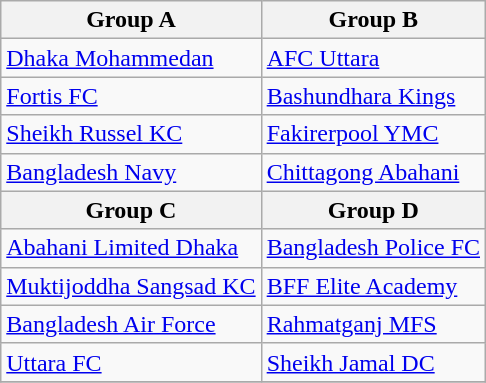<table class="wikitable">
<tr>
<th align=centre>Group A</th>
<th align=centre>Group B</th>
</tr>
<tr>
<td><a href='#'>Dhaka Mohammedan</a></td>
<td><a href='#'>AFC Uttara</a></td>
</tr>
<tr>
<td><a href='#'>Fortis FC</a></td>
<td><a href='#'>Bashundhara Kings</a></td>
</tr>
<tr>
<td><a href='#'>Sheikh Russel KC</a></td>
<td><a href='#'>Fakirerpool YMC</a></td>
</tr>
<tr>
<td><a href='#'>Bangladesh Navy</a></td>
<td><a href='#'>Chittagong Abahani</a></td>
</tr>
<tr>
<th align=centre>Group C</th>
<th align=centre>Group D</th>
</tr>
<tr>
<td><a href='#'>Abahani Limited Dhaka</a></td>
<td><a href='#'>Bangladesh Police FC</a></td>
</tr>
<tr>
<td><a href='#'>Muktijoddha Sangsad KC</a></td>
<td><a href='#'>BFF Elite Academy</a></td>
</tr>
<tr>
<td><a href='#'>Bangladesh Air Force</a></td>
<td><a href='#'>Rahmatganj MFS</a></td>
</tr>
<tr>
<td><a href='#'>Uttara FC</a></td>
<td><a href='#'>Sheikh Jamal DC</a></td>
</tr>
<tr>
</tr>
</table>
